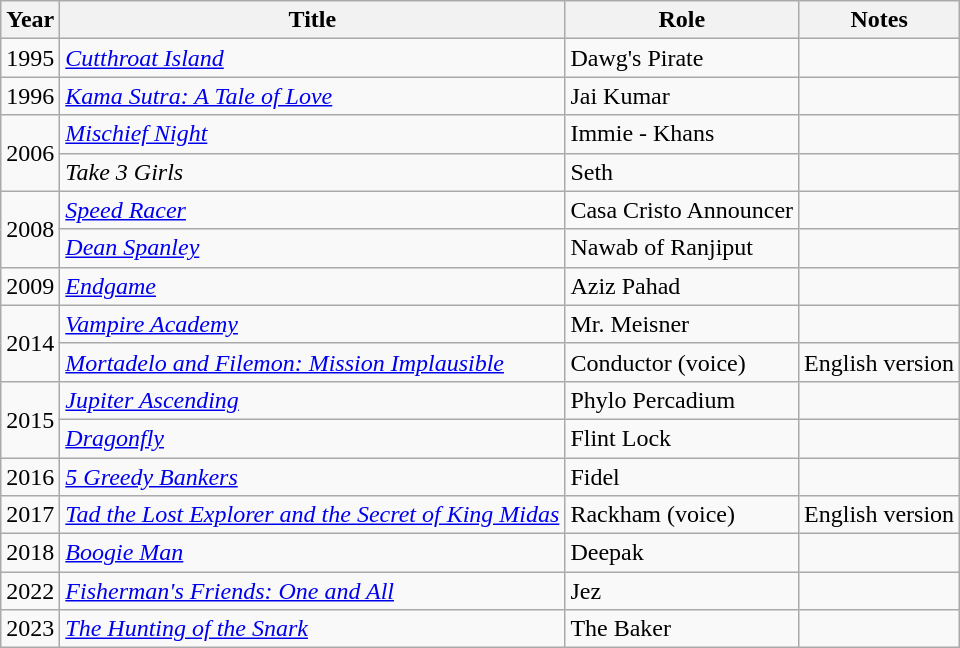<table class="wikitable sortable">
<tr>
<th>Year</th>
<th>Title</th>
<th>Role</th>
<th class="unsortable">Notes</th>
</tr>
<tr>
<td>1995</td>
<td><em><a href='#'>Cutthroat Island</a></em></td>
<td>Dawg's Pirate</td>
<td></td>
</tr>
<tr>
<td>1996</td>
<td><em><a href='#'>Kama Sutra: A Tale of Love</a></em></td>
<td>Jai Kumar</td>
<td></td>
</tr>
<tr>
<td rowspan="2">2006</td>
<td><em><a href='#'>Mischief Night</a></em></td>
<td>Immie - Khans</td>
<td></td>
</tr>
<tr>
<td><em>Take 3 Girls</em></td>
<td>Seth</td>
<td></td>
</tr>
<tr>
<td rowspan="2">2008</td>
<td><em><a href='#'>Speed Racer</a></em></td>
<td>Casa Cristo Announcer</td>
<td></td>
</tr>
<tr>
<td><em><a href='#'>Dean Spanley</a></em></td>
<td>Nawab of Ranjiput</td>
<td></td>
</tr>
<tr>
<td>2009</td>
<td><em><a href='#'>Endgame</a></em></td>
<td>Aziz Pahad</td>
<td></td>
</tr>
<tr>
<td rowspan="2">2014</td>
<td><em><a href='#'>Vampire Academy</a></em></td>
<td>Mr. Meisner</td>
<td></td>
</tr>
<tr>
<td><em><a href='#'>Mortadelo and Filemon: Mission Implausible</a></em></td>
<td>Conductor (voice)</td>
<td>English version</td>
</tr>
<tr>
<td rowspan="2">2015</td>
<td><em><a href='#'>Jupiter Ascending</a></em></td>
<td>Phylo Percadium</td>
<td></td>
</tr>
<tr>
<td><em><a href='#'>Dragonfly</a></em></td>
<td>Flint Lock</td>
<td></td>
</tr>
<tr>
<td>2016</td>
<td><em><a href='#'>5 Greedy Bankers</a></em></td>
<td>Fidel</td>
<td></td>
</tr>
<tr>
<td>2017</td>
<td><em><a href='#'>Tad the Lost Explorer and the Secret of King Midas</a></em></td>
<td>Rackham (voice)</td>
<td>English version</td>
</tr>
<tr>
<td>2018</td>
<td><em><a href='#'>Boogie Man</a></em></td>
<td>Deepak</td>
<td></td>
</tr>
<tr>
<td>2022</td>
<td><em><a href='#'>Fisherman's Friends: One and All</a></em></td>
<td>Jez</td>
<td></td>
</tr>
<tr>
<td>2023</td>
<td><em><a href='#'>The Hunting of the Snark</a></em></td>
<td>The Baker</td>
<td></td>
</tr>
</table>
